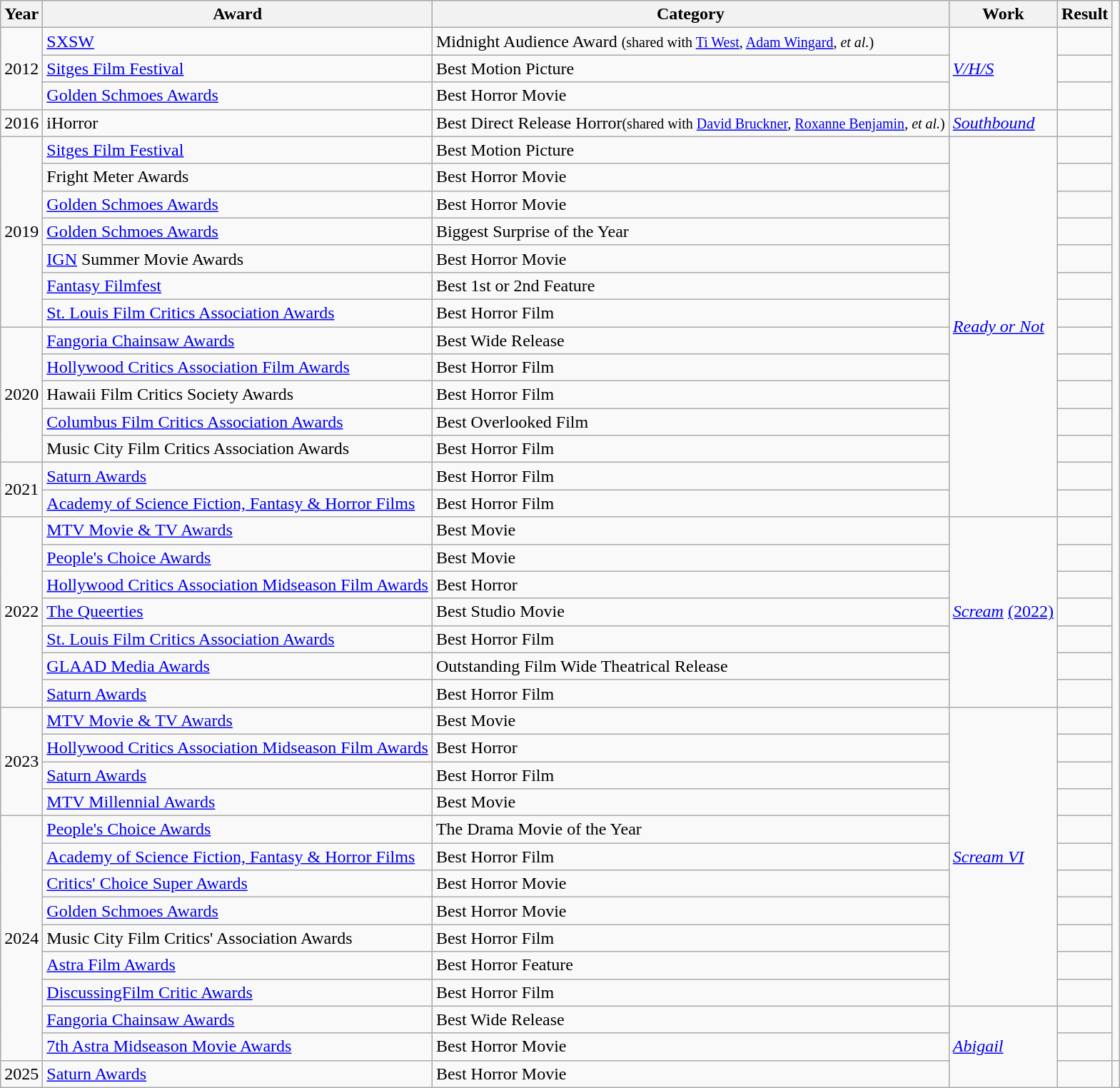<table class="wikitable sortable" style="text-align:left; font-size:100%;">
<tr>
<th>Year</th>
<th>Award</th>
<th>Category</th>
<th>Work</th>
<th>Result</th>
</tr>
<tr>
<td rowspan=3>2012</td>
<td><a href='#'>SXSW</a></td>
<td>Midnight Audience Award <small>(shared with <a href='#'>Ti West</a>, <a href='#'>Adam Wingard</a>, <em>et al.</em>)</small></td>
<td rowspan=3><em><a href='#'>V/H/S</a></em></td>
<td></td>
</tr>
<tr>
<td><a href='#'>Sitges Film Festival</a></td>
<td>Best Motion Picture</td>
<td></td>
</tr>
<tr>
<td><a href='#'>Golden Schmoes Awards</a></td>
<td>Best Horror Movie</td>
<td></td>
</tr>
<tr>
<td rowspan=1>2016</td>
<td rowspan=1>iHorror</td>
<td>Best Direct Release Horror<small>(shared with <a href='#'>David Bruckner</a>, <a href='#'>Roxanne Benjamin</a>, <em>et al.</em>)</small></td>
<td rowspan=1><em><a href='#'>Southbound</a></em></td>
<td></td>
</tr>
<tr>
<td rowspan=7>2019</td>
<td><a href='#'>Sitges Film Festival</a></td>
<td>Best Motion Picture</td>
<td rowspan=14><em><a href='#'>Ready or Not</a></em></td>
<td></td>
</tr>
<tr>
<td>Fright Meter Awards</td>
<td>Best Horror Movie</td>
<td></td>
</tr>
<tr>
<td><a href='#'>Golden Schmoes Awards</a></td>
<td>Best Horror Movie</td>
<td></td>
</tr>
<tr>
<td><a href='#'>Golden Schmoes Awards</a></td>
<td>Biggest Surprise of the Year</td>
<td></td>
</tr>
<tr>
<td><a href='#'>IGN</a>  Summer Movie Awards</td>
<td>Best Horror Movie</td>
<td></td>
</tr>
<tr>
<td><a href='#'>Fantasy Filmfest</a></td>
<td>Best 1st or 2nd Feature</td>
<td></td>
</tr>
<tr>
<td><a href='#'>St. Louis Film Critics Association Awards</a></td>
<td>Best Horror Film</td>
<td></td>
</tr>
<tr>
<td rowspan=5>2020</td>
<td><a href='#'>Fangoria Chainsaw Awards</a></td>
<td>Best Wide Release</td>
<td></td>
</tr>
<tr>
<td><a href='#'>Hollywood Critics Association Film Awards</a></td>
<td>Best Horror Film</td>
<td></td>
</tr>
<tr>
<td>Hawaii Film Critics Society Awards</td>
<td>Best Horror Film</td>
<td></td>
</tr>
<tr>
<td><a href='#'>Columbus Film Critics Association Awards</a></td>
<td>Best Overlooked Film</td>
<td></td>
</tr>
<tr>
<td>Music City Film Critics Association Awards</td>
<td>Best Horror Film</td>
<td></td>
</tr>
<tr>
<td rowspan=2>2021</td>
<td><a href='#'>Saturn Awards</a></td>
<td>Best Horror Film</td>
<td></td>
</tr>
<tr>
<td><a href='#'>Academy of Science Fiction, Fantasy & Horror Films</a></td>
<td>Best Horror Film</td>
<td></td>
</tr>
<tr>
<td rowspan=7>2022</td>
<td><a href='#'>MTV Movie & TV Awards</a></td>
<td>Best Movie</td>
<td rowspan="7"><em><a href='#'>Scream</a></em> <a href='#'>(2022)</a></td>
<td></td>
</tr>
<tr>
<td><a href='#'>People's Choice Awards</a></td>
<td>Best Movie</td>
<td></td>
</tr>
<tr>
<td><a href='#'>Hollywood Critics Association Midseason Film Awards</a></td>
<td>Best Horror</td>
<td></td>
</tr>
<tr>
<td><a href='#'>The Queerties</a></td>
<td>Best Studio Movie</td>
<td></td>
</tr>
<tr>
<td><a href='#'>St. Louis Film Critics Association Awards</a></td>
<td>Best Horror Film</td>
<td></td>
</tr>
<tr>
<td><a href='#'>GLAAD Media Awards</a></td>
<td>Outstanding Film Wide Theatrical Release</td>
<td></td>
</tr>
<tr>
<td><a href='#'>Saturn Awards </a></td>
<td>Best Horror Film</td>
<td></td>
</tr>
<tr>
<td rowspan="4">2023</td>
<td><a href='#'>MTV Movie & TV Awards</a></td>
<td>Best Movie</td>
<td rowspan="11"><em><a href='#'>Scream VI</a></em></td>
<td></td>
</tr>
<tr>
<td><a href='#'>Hollywood Critics Association Midseason Film Awards</a></td>
<td>Best Horror</td>
<td></td>
</tr>
<tr>
<td><a href='#'>Saturn Awards</a></td>
<td>Best Horror Film</td>
<td></td>
</tr>
<tr>
<td><a href='#'>MTV Millennial Awards</a></td>
<td>Best Movie</td>
<td></td>
</tr>
<tr>
<td rowspan="9">2024</td>
<td><a href='#'>People's Choice Awards</a></td>
<td>The Drama Movie of the Year</td>
<td></td>
</tr>
<tr>
<td><a href='#'>Academy of Science Fiction, Fantasy & Horror Films</a></td>
<td>Best Horror Film</td>
<td></td>
</tr>
<tr>
<td><a href='#'>Critics' Choice Super Awards</a></td>
<td>Best Horror Movie</td>
<td></td>
</tr>
<tr>
<td><a href='#'>Golden Schmoes Awards</a></td>
<td>Best Horror Movie</td>
<td></td>
</tr>
<tr>
<td>Music City Film Critics' Association Awards</td>
<td>Best Horror Film</td>
<td></td>
</tr>
<tr>
<td><a href='#'>Astra Film Awards</a></td>
<td>Best Horror Feature</td>
<td></td>
</tr>
<tr>
<td><a href='#'>DiscussingFilm Critic Awards</a></td>
<td>Best Horror Film</td>
<td></td>
</tr>
<tr>
<td><a href='#'>Fangoria Chainsaw Awards</a></td>
<td>Best Wide Release</td>
<td rowspan=3><em><a href='#'>Abigail</a></em></td>
<td></td>
</tr>
<tr>
<td><a href='#'>7th Astra Midseason Movie Awards</a></td>
<td>Best Horror Movie</td>
<td></td>
</tr>
<tr>
<td rowspan=1>2025</td>
<td><a href='#'>Saturn Awards</a></td>
<td>Best Horror Movie</td>
<td></td>
<td rowspan="1" align="center"></td>
</tr>
</table>
